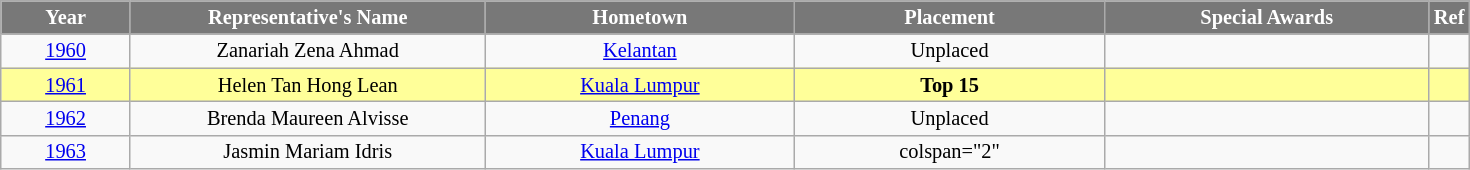<table class="wikitable sortable" style="font-size: 85%; text-align:center">
<tr>
<th width="80" style="background-color:#787878;color:#FFFFFF;">Year</th>
<th width="230" style="background-color:#787878;color:#FFFFFF;">Representative's Name</th>
<th width="200" style="background-color:#787878;color:#FFFFFF;">Hometown</th>
<th width="200" style="background-color:#787878;color:#FFFFFF;">Placement</th>
<th width="210" style="background-color:#787878;color:#FFFFFF;">Special Awards</th>
<th width="8" style="background-color:#787878;color:#FFFFFF;">Ref</th>
</tr>
<tr>
<td><a href='#'>1960</a></td>
<td>Zanariah Zena Ahmad</td>
<td><a href='#'>Kelantan</a></td>
<td>Unplaced</td>
<td></td>
<td></td>
</tr>
<tr style="background-color:#FFFF99">
<td><a href='#'>1961</a></td>
<td>Helen Tan Hong Lean</td>
<td><a href='#'>Kuala Lumpur</a></td>
<td><strong>Top 15</strong></td>
<td></td>
<td></td>
</tr>
<tr>
<td><a href='#'>1962</a></td>
<td>Brenda Maureen Alvisse</td>
<td><a href='#'>Penang</a></td>
<td>Unplaced</td>
<td></td>
<td></td>
</tr>
<tr>
<td><a href='#'>1963</a></td>
<td>Jasmin Mariam Idris</td>
<td><a href='#'>Kuala Lumpur</a></td>
<td>colspan="2" </td>
<td></td>
</tr>
</table>
